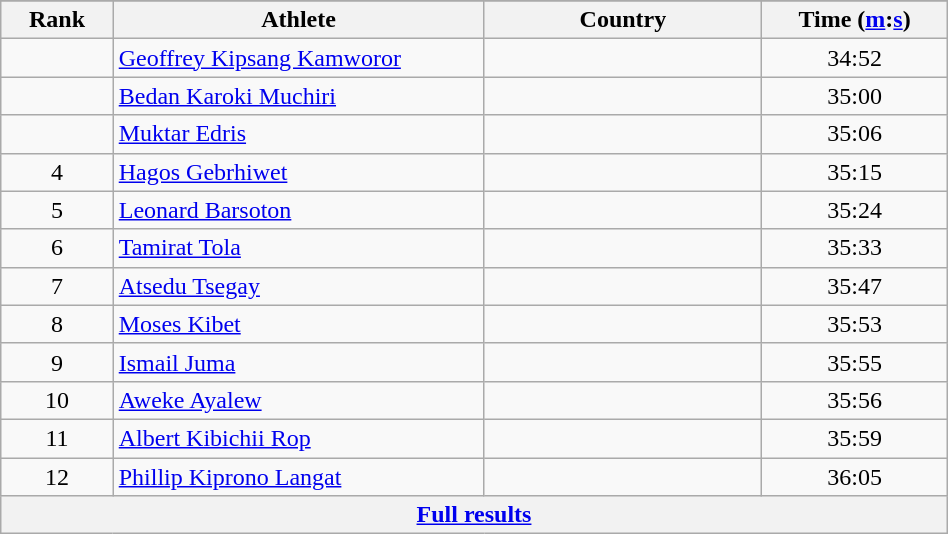<table class="wikitable" style="text-align:center;" width="50%">
<tr>
</tr>
<tr>
<th width=5%>Rank</th>
<th width=20%>Athlete</th>
<th width=15%>Country</th>
<th width=10%>Time (<a href='#'>m</a>:<a href='#'>s</a>)</th>
</tr>
<tr>
<td align=center></td>
<td align=left><a href='#'>Geoffrey Kipsang Kamworor</a></td>
<td align=left></td>
<td>34:52</td>
</tr>
<tr>
<td align=center></td>
<td align=left><a href='#'>Bedan Karoki Muchiri</a></td>
<td align=left></td>
<td>35:00</td>
</tr>
<tr>
<td align=center></td>
<td align=left><a href='#'>Muktar Edris</a></td>
<td align=left></td>
<td>35:06</td>
</tr>
<tr>
<td align=center>4</td>
<td align=left><a href='#'>Hagos Gebrhiwet</a></td>
<td align=left></td>
<td>35:15</td>
</tr>
<tr>
<td align=center>5</td>
<td align=left><a href='#'>Leonard Barsoton</a></td>
<td align=left></td>
<td>35:24</td>
</tr>
<tr>
<td align=center>6</td>
<td align=left><a href='#'>Tamirat Tola</a></td>
<td align=left></td>
<td>35:33</td>
</tr>
<tr>
<td align=center>7</td>
<td align=left><a href='#'>Atsedu Tsegay</a></td>
<td align=left></td>
<td>35:47</td>
</tr>
<tr>
<td align=center>8</td>
<td align=left><a href='#'>Moses Kibet</a></td>
<td align=left></td>
<td>35:53</td>
</tr>
<tr>
<td align=center>9</td>
<td align=left><a href='#'>Ismail Juma</a></td>
<td align=left></td>
<td>35:55</td>
</tr>
<tr>
<td align=center>10</td>
<td align=left><a href='#'>Aweke Ayalew</a></td>
<td align=left></td>
<td>35:56</td>
</tr>
<tr>
<td align=center>11</td>
<td align=left><a href='#'>Albert Kibichii Rop</a></td>
<td align=left></td>
<td>35:59</td>
</tr>
<tr>
<td align=center>12</td>
<td align=left><a href='#'>Phillip Kiprono Langat</a></td>
<td align=left></td>
<td>36:05</td>
</tr>
<tr class="sortbottom">
<th colspan=4 align=center><a href='#'>Full results</a></th>
</tr>
</table>
